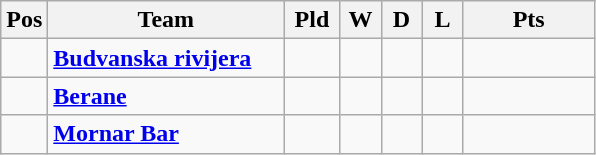<table class="wikitable">
<tr>
<th>Pos</th>
<th width="150">Team</th>
<th width="30">Pld</th>
<th width="20">W</th>
<th width="20">D</th>
<th width="20">L</th>
<th width="80">Pts</th>
</tr>
<tr>
<td></td>
<td><strong><a href='#'>Budvanska rivijera</a></strong></td>
<td></td>
<td></td>
<td></td>
<td></td>
<td></td>
</tr>
<tr>
<td></td>
<td><strong><a href='#'>Berane</a></strong></td>
<td></td>
<td></td>
<td></td>
<td></td>
<td></td>
</tr>
<tr>
<td></td>
<td><strong><a href='#'>Mornar Bar</a></strong></td>
<td></td>
<td></td>
<td></td>
<td></td>
<td></td>
</tr>
</table>
